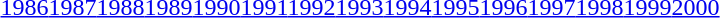<table id="toc" class="toc" summary="Class">
<tr>
<th></th>
</tr>
<tr>
<td style="text-align:center;"><a href='#'>1986</a><a href='#'>1987</a><a href='#'>1988</a><a href='#'>1989</a><a href='#'>1990</a><a href='#'>1991</a><a href='#'>1992</a><a href='#'>1993</a><a href='#'>1994</a><a href='#'>1995</a><a href='#'>1996</a><a href='#'>1997</a><a href='#'>1998</a><a href='#'>1999</a><a href='#'>2000</a></td>
</tr>
</table>
